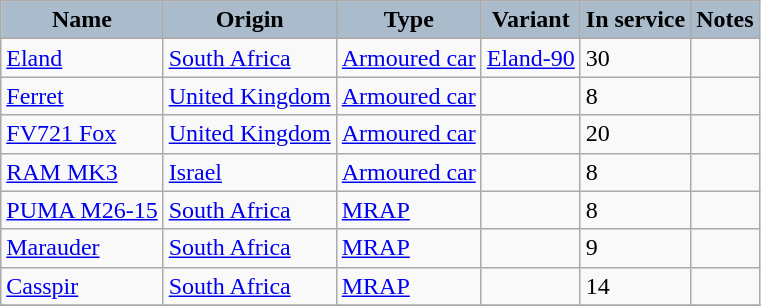<table class="wikitable">
<tr>
<th style="text-align:center; background:#aabccc;">Name</th>
<th style="text-align: center; background:#aabccc;">Origin</th>
<th style="text-align:l center! ; background:#aabccc;">Type</th>
<th style="text-align:l center; background:#aabccc;">Variant</th>
<th style="text-align:l center; background:#aabccc;">In service</th>
<th style="text-align: center; background:#aabccc;">Notes</th>
</tr>
<tr>
<td><a href='#'>Eland</a></td>
<td><a href='#'>South Africa</a></td>
<td><a href='#'>Armoured car</a></td>
<td><a href='#'>Eland-90</a></td>
<td>30</td>
<td></td>
</tr>
<tr>
<td><a href='#'>Ferret</a></td>
<td><a href='#'>United Kingdom</a></td>
<td><a href='#'>Armoured car</a></td>
<td></td>
<td>8</td>
<td></td>
</tr>
<tr>
<td><a href='#'>FV721 Fox</a></td>
<td><a href='#'>United Kingdom</a></td>
<td><a href='#'>Armoured car</a></td>
<td></td>
<td>20</td>
<td></td>
</tr>
<tr>
<td><a href='#'>RAM MK3</a></td>
<td><a href='#'>Israel</a></td>
<td><a href='#'>Armoured car</a></td>
<td></td>
<td>8</td>
<td></td>
</tr>
<tr>
<td><a href='#'>PUMA M26-15</a></td>
<td><a href='#'>South Africa</a></td>
<td><a href='#'>MRAP</a></td>
<td></td>
<td>8</td>
<td></td>
</tr>
<tr>
<td><a href='#'>Marauder</a></td>
<td><a href='#'>South Africa</a></td>
<td><a href='#'>MRAP</a></td>
<td></td>
<td>9</td>
<td></td>
</tr>
<tr>
<td><a href='#'>Casspir</a></td>
<td><a href='#'>South Africa</a></td>
<td><a href='#'>MRAP</a></td>
<td></td>
<td>14</td>
<td></td>
</tr>
<tr>
</tr>
</table>
